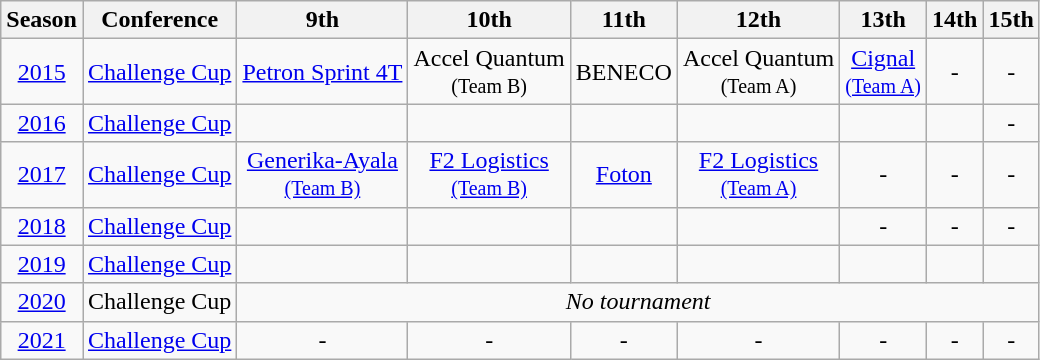<table class="wikitable">
<tr>
<th>Season</th>
<th>Conference</th>
<th>9th</th>
<th>10th</th>
<th>11th</th>
<th>12th</th>
<th>13th</th>
<th>14th</th>
<th>15th</th>
</tr>
<tr align=center>
<td><a href='#'>2015</a></td>
<td><a href='#'>Challenge Cup</a></td>
<td><a href='#'>Petron Sprint 4T</a></td>
<td>Accel Quantum<br><small>(Team B)</small></td>
<td>BENECO</td>
<td>Accel Quantum<br><small>(Team A)</small></td>
<td><a href='#'>Cignal<br><small>(Team A)</small></a></td>
<td>-</td>
<td>-</td>
</tr>
<tr align=center>
<td><a href='#'>2016</a></td>
<td><a href='#'>Challenge Cup</a></td>
<td></td>
<td></td>
<td></td>
<td></td>
<td></td>
<td></td>
<td>-</td>
</tr>
<tr align=center>
<td><a href='#'>2017</a></td>
<td><a href='#'>Challenge Cup</a></td>
<td><a href='#'>Generika-Ayala<br><small>(Team B)</small></a></td>
<td><a href='#'>F2 Logistics<br><small>(Team B)</small></a></td>
<td><a href='#'>Foton</a></td>
<td><a href='#'>F2 Logistics<br><small>(Team A)</small></a></td>
<td>-</td>
<td>-</td>
<td>-</td>
</tr>
<tr align=center>
<td><a href='#'>2018</a></td>
<td><a href='#'>Challenge Cup</a></td>
<td></td>
<td></td>
<td></td>
<td></td>
<td>-</td>
<td>-</td>
<td>-</td>
</tr>
<tr align=center>
<td><a href='#'>2019</a></td>
<td><a href='#'>Challenge Cup</a></td>
<td></td>
<td></td>
<td></td>
<td></td>
<td></td>
<td></td>
<td></td>
</tr>
<tr align=center>
<td><a href='#'>2020</a></td>
<td>Challenge Cup</td>
<td colspan="7"><em>No tournament</em></td>
</tr>
<tr align=center>
<td><a href='#'>2021</a></td>
<td><a href='#'>Challenge Cup</a></td>
<td>-</td>
<td>-</td>
<td>-</td>
<td>-</td>
<td>-</td>
<td>-</td>
<td>-</td>
</tr>
</table>
